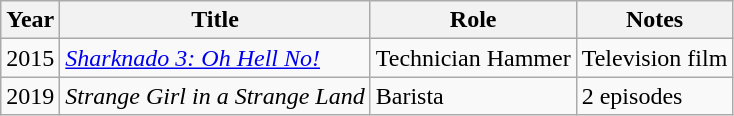<table class="wikitable sortable">
<tr>
<th>Year</th>
<th>Title</th>
<th>Role</th>
<th>Notes</th>
</tr>
<tr>
<td>2015</td>
<td><em><a href='#'>Sharknado 3: Oh Hell No!</a></em></td>
<td>Technician Hammer</td>
<td>Television film</td>
</tr>
<tr>
<td>2019</td>
<td><em>Strange Girl in a Strange Land</em></td>
<td>Barista</td>
<td>2 episodes</td>
</tr>
</table>
